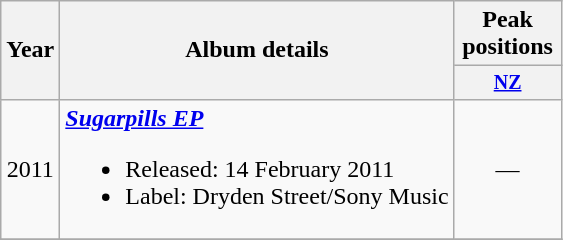<table class="wikitable" style="text-align:center;">
<tr>
<th rowspan="2">Year</th>
<th rowspan="2">Album details</th>
<th colspan="1">Peak positions</th>
</tr>
<tr style="font-size:smaller;">
<th width="65"><a href='#'>NZ</a></th>
</tr>
<tr>
<td>2011</td>
<td align="left"><strong><em><a href='#'>Sugarpills EP</a></em></strong><br><ul><li>Released: 14 February 2011</li><li>Label: Dryden Street/Sony Music</li></ul></td>
<td>—</td>
</tr>
<tr>
</tr>
</table>
